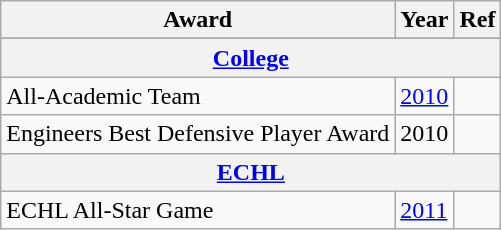<table class="wikitable">
<tr>
<th>Award</th>
<th>Year</th>
<th>Ref</th>
</tr>
<tr>
</tr>
<tr>
<th colspan="3"><a href='#'>College</a></th>
</tr>
<tr>
<td>All-Academic Team</td>
<td><a href='#'>2010</a></td>
<td></td>
</tr>
<tr>
<td>Engineers Best Defensive Player Award</td>
<td>2010</td>
<td></td>
</tr>
<tr>
<th colspan="3"><a href='#'>ECHL</a></th>
</tr>
<tr>
<td>ECHL All-Star Game</td>
<td><a href='#'>2011</a></td>
<td></td>
</tr>
</table>
